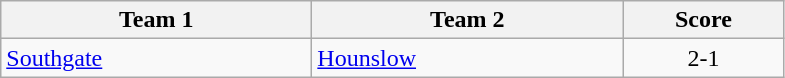<table class="wikitable" style="font-size: 100%">
<tr>
<th width=200>Team 1</th>
<th width=200>Team 2</th>
<th width=100>Score</th>
</tr>
<tr>
<td><a href='#'>Southgate</a></td>
<td><a href='#'>Hounslow</a></td>
<td align=center>2-1</td>
</tr>
</table>
